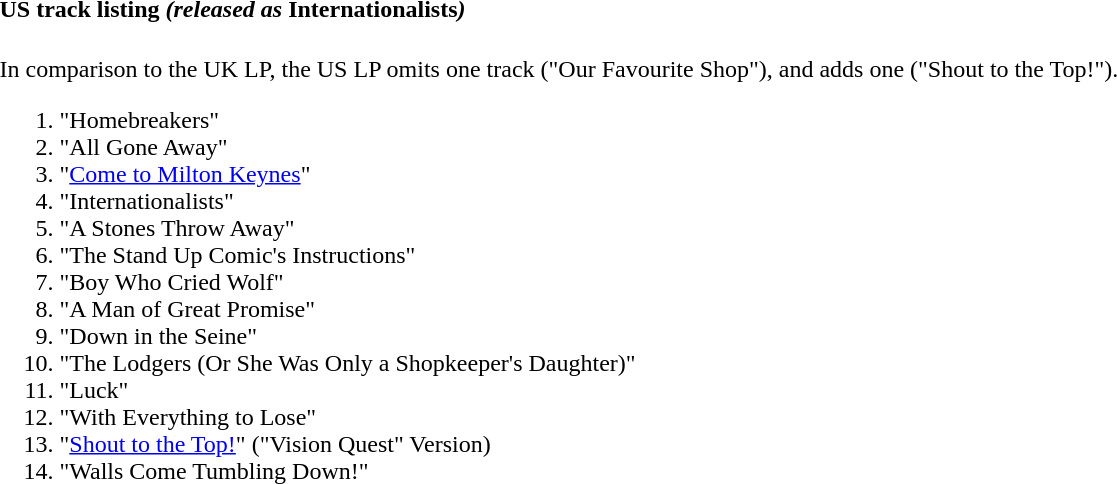<table class="collapsible collapsed" border="0" style="margin-right:20.45em">
<tr>
<th style="width:100%; text-align:left;">US track listing<em> (released as </em>Internationalists<em>)</th>
<th></th>
</tr>
<tr>
<td colspan="2"><br>In comparison to the UK LP, the US LP omits one track ("Our Favourite Shop"), and adds one ("Shout to the Top!").<ol><li>"Homebreakers"</li><li>"All Gone Away"</li><li>"<a href='#'>Come to Milton Keynes</a>"</li><li>"Internationalists"</li><li>"A Stones Throw Away"</li><li>"The Stand Up Comic's Instructions"</li><li>"Boy Who Cried Wolf"</li><li>"A Man of Great Promise"</li><li>"Down in the Seine"</li><li>"The Lodgers (Or She Was Only a Shopkeeper's Daughter)"</li><li>"Luck"</li><li>"With Everything to Lose"</li><li>"<a href='#'>Shout to the Top!</a>" ("Vision Quest" Version)</li><li>"Walls Come Tumbling Down!"</li></ol></td>
</tr>
</table>
